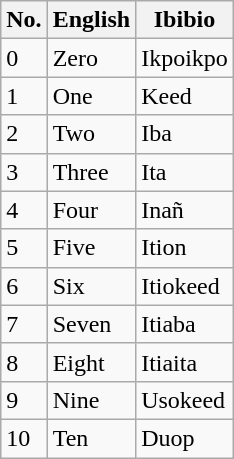<table class="wikitable">
<tr>
<th>No.</th>
<th>English</th>
<th>Ibibio</th>
</tr>
<tr>
<td>0</td>
<td>Zero</td>
<td>Ikpoikpo</td>
</tr>
<tr>
<td>1</td>
<td>One</td>
<td>Keed</td>
</tr>
<tr>
<td>2</td>
<td>Two</td>
<td>Iba</td>
</tr>
<tr>
<td>3</td>
<td>Three</td>
<td>Ita</td>
</tr>
<tr>
<td>4</td>
<td>Four</td>
<td>Inañ</td>
</tr>
<tr>
<td>5</td>
<td>Five</td>
<td>Ition</td>
</tr>
<tr>
<td>6</td>
<td>Six</td>
<td>Itiokeed</td>
</tr>
<tr>
<td>7</td>
<td>Seven</td>
<td>Itiaba</td>
</tr>
<tr>
<td>8</td>
<td>Eight</td>
<td>Itiaita</td>
</tr>
<tr>
<td>9</td>
<td>Nine</td>
<td>Usokeed</td>
</tr>
<tr>
<td>10</td>
<td>Ten</td>
<td>Duop</td>
</tr>
</table>
